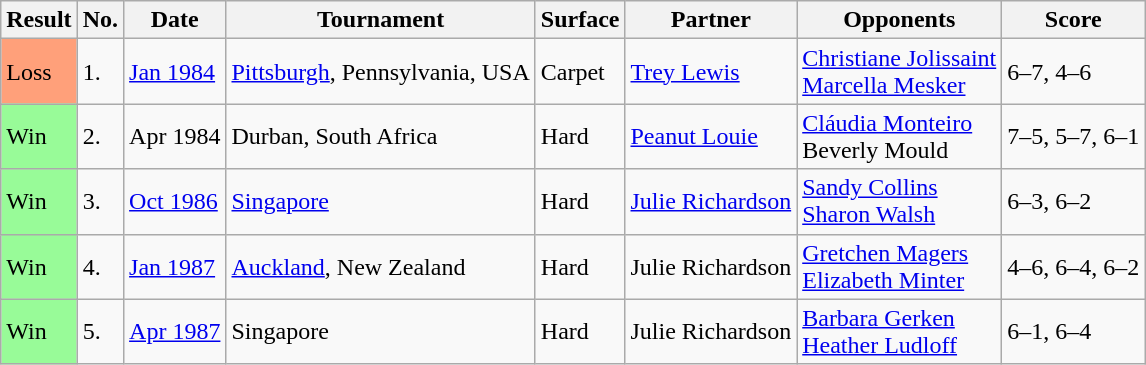<table class="sortable wikitable">
<tr>
<th>Result</th>
<th>No.</th>
<th>Date</th>
<th>Tournament</th>
<th>Surface</th>
<th>Partner</th>
<th>Opponents</th>
<th>Score</th>
</tr>
<tr bgcolor=>
<td style="background:#ffa07a;">Loss</td>
<td>1.</td>
<td><a href='#'>Jan 1984</a></td>
<td><a href='#'>Pittsburgh</a>, Pennsylvania, USA</td>
<td>Carpet</td>
<td> <a href='#'>Trey Lewis</a></td>
<td> <a href='#'>Christiane Jolissaint</a> <br>  <a href='#'>Marcella Mesker</a></td>
<td>6–7, 4–6</td>
</tr>
<tr bgcolor=>
<td style="background:#98fb98;">Win</td>
<td>2.</td>
<td>Apr 1984</td>
<td>Durban, South Africa</td>
<td>Hard</td>
<td> <a href='#'>Peanut Louie</a></td>
<td> <a href='#'>Cláudia Monteiro</a> <br>  Beverly Mould</td>
<td>7–5, 5–7, 6–1</td>
</tr>
<tr bgcolor=>
<td style="background:#98fb98;">Win</td>
<td>3.</td>
<td><a href='#'>Oct 1986</a></td>
<td><a href='#'>Singapore</a></td>
<td>Hard</td>
<td> <a href='#'>Julie Richardson</a></td>
<td> <a href='#'>Sandy Collins</a> <br>  <a href='#'>Sharon Walsh</a></td>
<td>6–3, 6–2</td>
</tr>
<tr bgcolor=>
<td style="background:#98fb98;">Win</td>
<td>4.</td>
<td><a href='#'>Jan 1987</a></td>
<td><a href='#'>Auckland</a>, New Zealand</td>
<td>Hard</td>
<td> Julie Richardson</td>
<td> <a href='#'>Gretchen Magers</a> <br>  <a href='#'>Elizabeth Minter</a></td>
<td>4–6, 6–4, 6–2</td>
</tr>
<tr bgcolor=>
<td style="background:#98fb98;">Win</td>
<td>5.</td>
<td><a href='#'>Apr 1987</a></td>
<td>Singapore</td>
<td>Hard</td>
<td> Julie Richardson</td>
<td> <a href='#'>Barbara Gerken</a> <br>  <a href='#'>Heather Ludloff</a></td>
<td>6–1, 6–4</td>
</tr>
</table>
